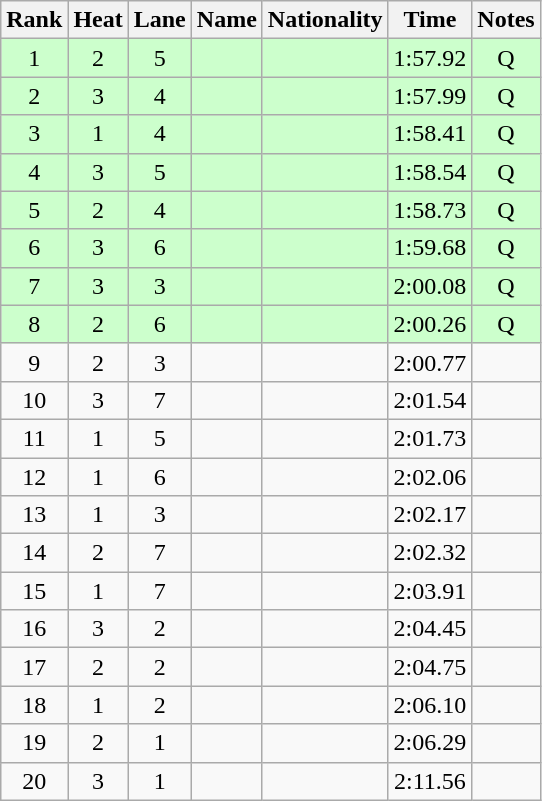<table class="wikitable sortable" style="text-align:center">
<tr>
<th>Rank</th>
<th>Heat</th>
<th>Lane</th>
<th>Name</th>
<th>Nationality</th>
<th>Time</th>
<th>Notes</th>
</tr>
<tr bgcolor="ccffcc">
<td>1</td>
<td>2</td>
<td>5</td>
<td align="left"></td>
<td align="left"></td>
<td>1:57.92</td>
<td>Q</td>
</tr>
<tr bgcolor="ccffcc">
<td>2</td>
<td>3</td>
<td>4</td>
<td align="left"></td>
<td align="left"></td>
<td>1:57.99</td>
<td>Q</td>
</tr>
<tr bgcolor=ccffcc>
<td>3</td>
<td>1</td>
<td>4</td>
<td align="left"></td>
<td align="left"></td>
<td>1:58.41</td>
<td>Q</td>
</tr>
<tr bgcolor="ccffcc">
<td>4</td>
<td>3</td>
<td>5</td>
<td align="left"></td>
<td align="left"></td>
<td>1:58.54</td>
<td>Q</td>
</tr>
<tr bgcolor="ccffcc">
<td>5</td>
<td>2</td>
<td>4</td>
<td align="left"></td>
<td align="left"></td>
<td>1:58.73</td>
<td>Q</td>
</tr>
<tr bgcolor=ccffcc>
<td>6</td>
<td>3</td>
<td>6</td>
<td align="left"></td>
<td align="left"></td>
<td>1:59.68</td>
<td>Q</td>
</tr>
<tr bgcolor="ccffcc">
<td>7</td>
<td>3</td>
<td>3</td>
<td align="left"></td>
<td align="left"></td>
<td>2:00.08</td>
<td>Q</td>
</tr>
<tr bgcolor="ccffcc">
<td>8</td>
<td>2</td>
<td>6</td>
<td align="left"></td>
<td align="left"></td>
<td>2:00.26</td>
<td>Q</td>
</tr>
<tr>
<td>9</td>
<td>2</td>
<td>3</td>
<td align="left"></td>
<td align="left"></td>
<td>2:00.77</td>
<td></td>
</tr>
<tr>
<td>10</td>
<td>3</td>
<td>7</td>
<td align="left"></td>
<td align="left"></td>
<td>2:01.54</td>
<td></td>
</tr>
<tr>
<td>11</td>
<td>1</td>
<td>5</td>
<td align="left"></td>
<td align="left"></td>
<td>2:01.73</td>
<td></td>
</tr>
<tr>
<td>12</td>
<td>1</td>
<td>6</td>
<td align="left"></td>
<td align="left"></td>
<td>2:02.06</td>
<td></td>
</tr>
<tr>
<td>13</td>
<td>1</td>
<td>3</td>
<td align="left"></td>
<td align="left"></td>
<td>2:02.17</td>
<td></td>
</tr>
<tr>
<td>14</td>
<td>2</td>
<td>7</td>
<td align="left"></td>
<td align="left"></td>
<td>2:02.32</td>
<td></td>
</tr>
<tr>
<td>15</td>
<td>1</td>
<td>7</td>
<td align="left"></td>
<td align="left"></td>
<td>2:03.91</td>
<td></td>
</tr>
<tr>
<td>16</td>
<td>3</td>
<td>2</td>
<td align="left"></td>
<td align="left"></td>
<td>2:04.45</td>
<td></td>
</tr>
<tr>
<td>17</td>
<td>2</td>
<td>2</td>
<td align="left"></td>
<td align="left"></td>
<td>2:04.75</td>
<td></td>
</tr>
<tr>
<td>18</td>
<td>1</td>
<td>2</td>
<td align="left"></td>
<td align="left"></td>
<td>2:06.10</td>
<td></td>
</tr>
<tr>
<td>19</td>
<td>2</td>
<td>1</td>
<td align="left"></td>
<td align="left"></td>
<td>2:06.29</td>
<td></td>
</tr>
<tr>
<td>20</td>
<td>3</td>
<td>1</td>
<td align="left"></td>
<td align="left"></td>
<td>2:11.56</td>
<td></td>
</tr>
</table>
